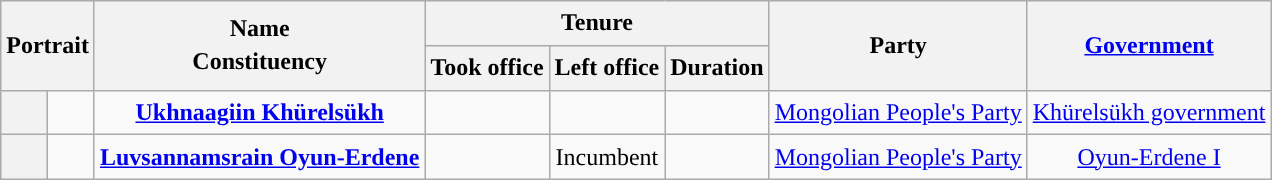<table class="wikitable" style="line-height:1.4em; text-align:center;">
<tr>
<th colspan="2" rowspan="2" scope="col">Portrait</th>
<th rowspan="2">Name<br>Constituency
</th>
<th colspan="3" scope="colgroup">Tenure</th>
<th rowspan="2">Party</th>
<th rowspan="2"><a href='#'>Government</a></th>
</tr>
<tr>
<th>Took office</th>
<th>Left office</th>
<th>Duration</th>
</tr>
<tr>
<th style="background:"></th>
<td></td>
<td><strong><a href='#'>Ukhnaagiin Khürelsükh</a></strong><br>
</td>
<td></td>
<td></td>
<td></td>
<td><a href='#'>Mongolian People's Party</a></td>
<td><a href='#'>Khürelsükh government</a></td>
</tr>
<tr>
<th style="background:"></th>
<td></td>
<td><strong><a href='#'>Luvsannamsrain Oyun-Erdene</a></strong><br>
</td>
<td></td>
<td>Incumbent</td>
<td></td>
<td><a href='#'>Mongolian People's Party</a></td>
<td><a href='#'>Oyun-Erdene I</a></td>
</tr>
</table>
